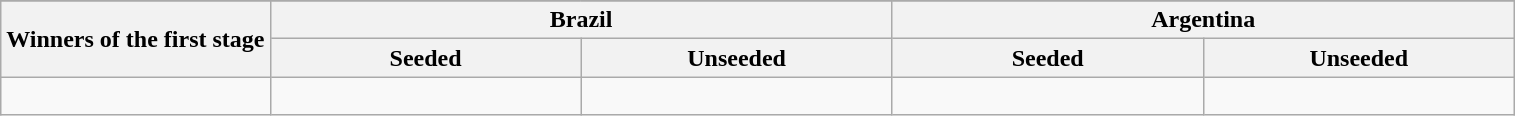<table class="wikitable">
<tr>
</tr>
<tr>
<th rowspan=2>Winners of the first stage</th>
<th colspan=2>Brazil</th>
<th colspan=2>Argentina</th>
</tr>
<tr>
<th width=200>Seeded</th>
<th width=200>Unseeded</th>
<th width=200>Seeded</th>
<th width=200>Unseeded</th>
</tr>
<tr>
<td rowspan=2 valign=top><br>

</td>
<td valign=top><br></td>
<td valign=top><br></td>
<td valign=top><br></td>
<td valign=top><br></td>
</tr>
</table>
